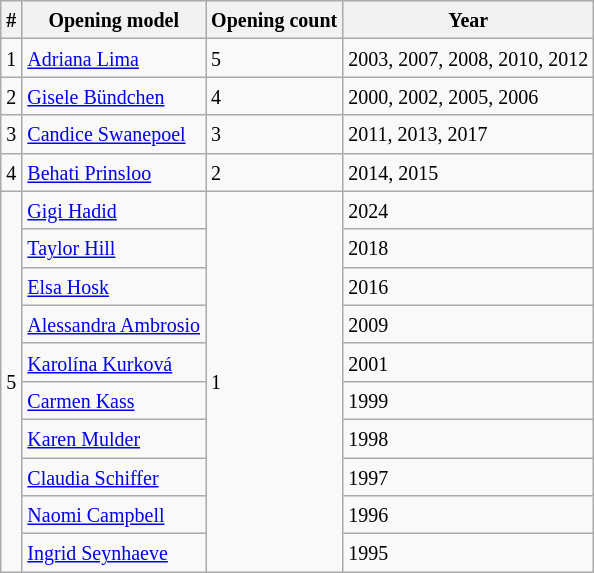<table class="wikitable sortable">
<tr>
<th><small>#</small></th>
<th><small>Opening model</small></th>
<th><small>Opening count</small></th>
<th><small>Year</small></th>
</tr>
<tr>
<td><small>1</small></td>
<td><small> <a href='#'>Adriana Lima</a></small></td>
<td><small>5</small></td>
<td><small>2003, 2007, 2008, 2010, 2012</small></td>
</tr>
<tr>
<td><small>2</small></td>
<td><small> <a href='#'>Gisele Bündchen</a></small></td>
<td><small>4</small></td>
<td><small>2000, 2002, 2005, 2006</small></td>
</tr>
<tr>
<td><small>3</small></td>
<td><small> <a href='#'>Candice Swanepoel</a></small></td>
<td><small>3</small></td>
<td><small>2011, 2013, 2017</small></td>
</tr>
<tr>
<td><small>4</small></td>
<td><small> <a href='#'>Behati Prinsloo</a></small></td>
<td><small>2</small></td>
<td><small>2014, 2015</small></td>
</tr>
<tr>
<td rowspan="10"><small>5</small></td>
<td><small> <a href='#'>Gigi Hadid</a> </small></td>
<td rowspan="10"><small>1</small></td>
<td><small>2024</small></td>
</tr>
<tr>
<td><small> <a href='#'>Taylor Hill</a></small></td>
<td><small>2018</small></td>
</tr>
<tr>
<td><small> <a href='#'>Elsa Hosk</a></small></td>
<td><small>2016</small></td>
</tr>
<tr>
<td><small> <a href='#'>Alessandra Ambrosio</a></small></td>
<td><small>2009</small></td>
</tr>
<tr>
<td><small> <a href='#'>Karolína Kurková</a></small></td>
<td><small>2001</small></td>
</tr>
<tr>
<td><small> <a href='#'>Carmen Kass</a></small></td>
<td><small>1999</small></td>
</tr>
<tr>
<td><small> <a href='#'>Karen Mulder</a></small></td>
<td><small>1998</small></td>
</tr>
<tr>
<td><small> <a href='#'>Claudia Schiffer</a></small></td>
<td><small>1997</small></td>
</tr>
<tr>
<td><small> <a href='#'>Naomi Campbell</a></small></td>
<td><small>1996</small></td>
</tr>
<tr>
<td><small> <a href='#'>Ingrid Seynhaeve</a></small></td>
<td><small>1995</small></td>
</tr>
</table>
